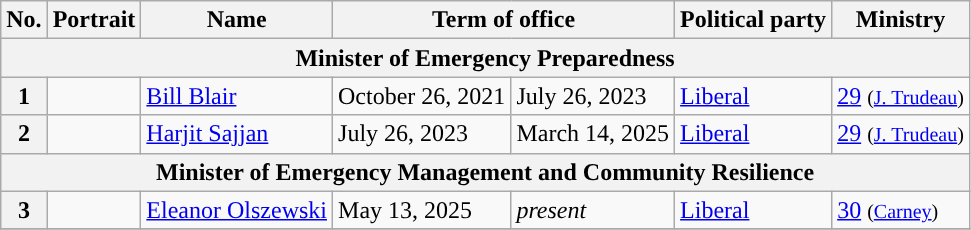<table class="wikitable">
<tr>
<th>No.</th>
<th>Portrait</th>
<th>Name</th>
<th colspan=2>Term of office</th>
<th>Political party</th>
<th>Ministry</th>
</tr>
<tr>
<th colspan=7>Minister of Emergency Preparedness</th>
</tr>
<tr>
<th style="background:">1</th>
<td></td>
<td><a href='#'>Bill Blair</a></td>
<td>October 26, 2021</td>
<td>July 26, 2023</td>
<td><a href='#'>Liberal</a></td>
<td><a href='#'>29</a> <small>(<a href='#'>J. Trudeau</a>)</small></td>
</tr>
<tr>
<th style="background:">2</th>
<td></td>
<td><a href='#'>Harjit Sajjan</a></td>
<td>July 26, 2023</td>
<td>March 14, 2025</td>
<td><a href='#'>Liberal</a></td>
<td><a href='#'>29</a> <small>(<a href='#'>J. Trudeau</a>)</small></td>
</tr>
<tr>
<th colspan=7>Minister of Emergency Management and Community Resilience</th>
</tr>
<tr>
<th style="background:">3</th>
<td></td>
<td><a href='#'>Eleanor Olszewski</a></td>
<td>May 13, 2025</td>
<td><em>present</em></td>
<td><a href='#'>Liberal</a></td>
<td><a href='#'>30</a> <small>(<a href='#'>Carney</a>)</small></td>
</tr>
<tr>
</tr>
</table>
